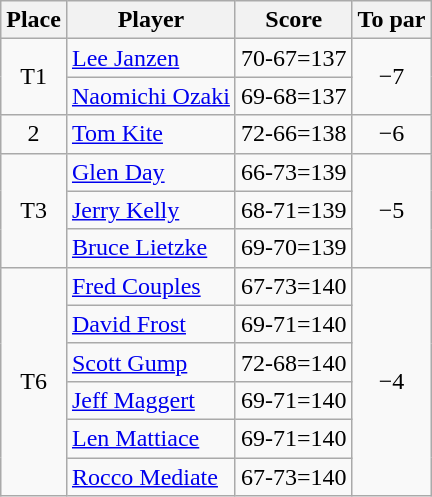<table class="wikitable">
<tr>
<th>Place</th>
<th>Player</th>
<th>Score</th>
<th>To par</th>
</tr>
<tr>
<td rowspan=2 align=center>T1</td>
<td> <a href='#'>Lee Janzen</a></td>
<td align=center>70-67=137</td>
<td rowspan=2 align=center>−7</td>
</tr>
<tr>
<td> <a href='#'>Naomichi Ozaki</a></td>
<td align=center>69-68=137</td>
</tr>
<tr>
<td align=center>2</td>
<td> <a href='#'>Tom Kite</a></td>
<td align=center>72-66=138</td>
<td align=center>−6</td>
</tr>
<tr>
<td rowspan=3 align=center>T3</td>
<td> <a href='#'>Glen Day</a></td>
<td align=center>66-73=139</td>
<td rowspan=3 align=center>−5</td>
</tr>
<tr>
<td> <a href='#'>Jerry Kelly</a></td>
<td align=center>68-71=139</td>
</tr>
<tr>
<td> <a href='#'>Bruce Lietzke</a></td>
<td align=center>69-70=139</td>
</tr>
<tr>
<td rowspan=6 align=center>T6</td>
<td> <a href='#'>Fred Couples</a></td>
<td align=center>67-73=140</td>
<td rowspan=6 align=center>−4</td>
</tr>
<tr>
<td> <a href='#'>David Frost</a></td>
<td align=center>69-71=140</td>
</tr>
<tr>
<td> <a href='#'>Scott Gump</a></td>
<td align=center>72-68=140</td>
</tr>
<tr>
<td> <a href='#'>Jeff Maggert</a></td>
<td align=center>69-71=140</td>
</tr>
<tr>
<td> <a href='#'>Len Mattiace</a></td>
<td align=center>69-71=140</td>
</tr>
<tr>
<td> <a href='#'>Rocco Mediate</a></td>
<td align=center>67-73=140</td>
</tr>
</table>
